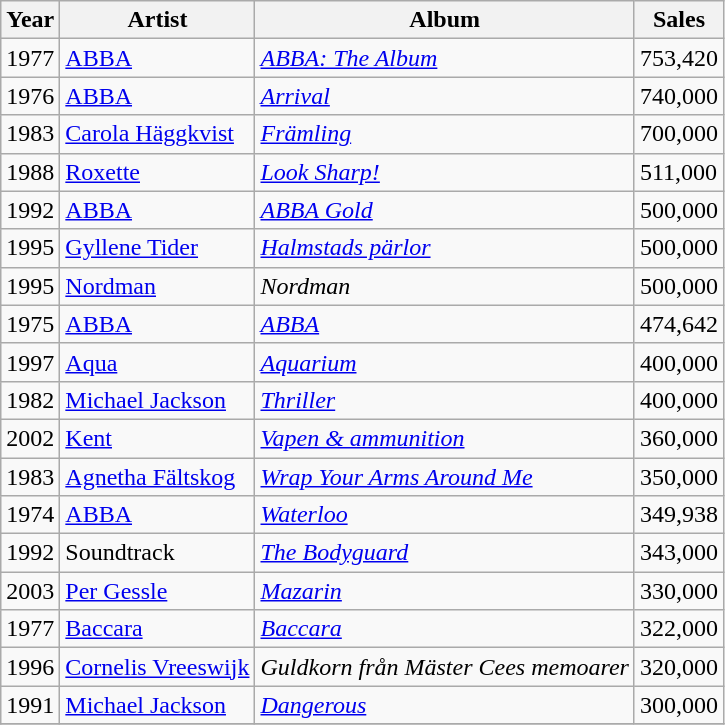<table class="wikitable">
<tr>
<th>Year</th>
<th>Artist</th>
<th>Album</th>
<th>Sales</th>
</tr>
<tr>
<td>1977</td>
<td><a href='#'>ABBA</a></td>
<td><em><a href='#'>ABBA: The Album</a></em></td>
<td>753,420</td>
</tr>
<tr>
<td>1976</td>
<td><a href='#'>ABBA</a></td>
<td><em><a href='#'>Arrival</a></em></td>
<td>740,000</td>
</tr>
<tr>
<td>1983</td>
<td><a href='#'>Carola Häggkvist</a></td>
<td><em><a href='#'>Främling</a></em></td>
<td>700,000</td>
</tr>
<tr>
<td>1988</td>
<td><a href='#'>Roxette</a></td>
<td><em><a href='#'>Look Sharp!</a></em></td>
<td>511,000</td>
</tr>
<tr>
<td>1992</td>
<td><a href='#'>ABBA</a></td>
<td><em><a href='#'>ABBA Gold</a></em></td>
<td>500,000</td>
</tr>
<tr>
<td>1995</td>
<td><a href='#'>Gyllene Tider</a></td>
<td><em><a href='#'>Halmstads pärlor</a></em></td>
<td>500,000</td>
</tr>
<tr>
<td>1995</td>
<td><a href='#'>Nordman</a></td>
<td><em>Nordman</em></td>
<td>500,000</td>
</tr>
<tr>
<td>1975</td>
<td><a href='#'>ABBA</a></td>
<td><em><a href='#'>ABBA</a></em></td>
<td>474,642</td>
</tr>
<tr>
<td>1997</td>
<td><a href='#'>Aqua</a></td>
<td><em><a href='#'>Aquarium</a></em></td>
<td>400,000</td>
</tr>
<tr>
<td>1982</td>
<td><a href='#'>Michael Jackson</a></td>
<td><em><a href='#'>Thriller</a></em></td>
<td>400,000</td>
</tr>
<tr>
<td>2002</td>
<td><a href='#'>Kent</a></td>
<td><em><a href='#'>Vapen & ammunition</a></em></td>
<td>360,000</td>
</tr>
<tr>
<td>1983</td>
<td><a href='#'>Agnetha Fältskog</a></td>
<td><em><a href='#'>Wrap Your Arms Around Me</a></em></td>
<td>350,000</td>
</tr>
<tr>
<td>1974</td>
<td><a href='#'>ABBA</a></td>
<td><em><a href='#'>Waterloo</a></em></td>
<td>349,938</td>
</tr>
<tr>
<td>1992</td>
<td>Soundtrack</td>
<td><em><a href='#'>The Bodyguard</a></em></td>
<td>343,000</td>
</tr>
<tr>
<td>2003</td>
<td><a href='#'>Per Gessle</a></td>
<td><em><a href='#'>Mazarin</a></em></td>
<td>330,000</td>
</tr>
<tr>
<td>1977</td>
<td><a href='#'>Baccara</a></td>
<td><em><a href='#'>Baccara</a></em></td>
<td>322,000</td>
</tr>
<tr>
<td>1996</td>
<td><a href='#'>Cornelis Vreeswijk</a></td>
<td><em>Guldkorn från Mäster Cees memoarer</em></td>
<td>320,000</td>
</tr>
<tr>
<td>1991</td>
<td><a href='#'>Michael Jackson</a></td>
<td><em><a href='#'>Dangerous</a></em></td>
<td>300,000</td>
</tr>
<tr>
</tr>
</table>
